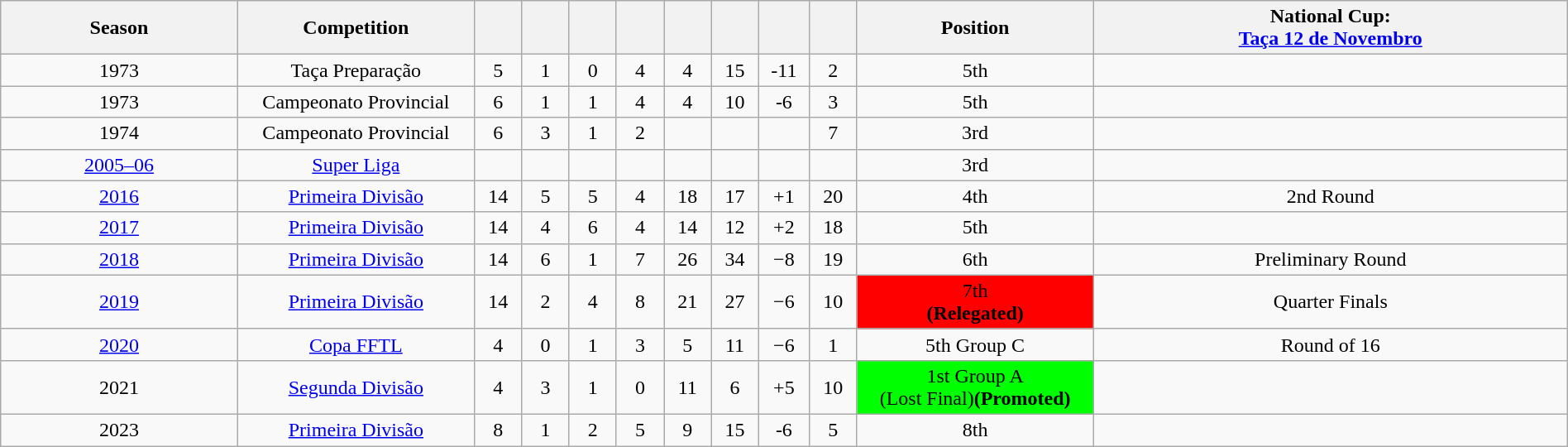<table class="wikitable" style="text-align:center; font-size:100%;width:100%; text-align:center">
<tr>
<th width="10%">Season</th>
<th width="10%">Competition</th>
<th width="2%"></th>
<th width="2%"></th>
<th width="2%"></th>
<th width="2%"></th>
<th width="2%"></th>
<th width="2%"></th>
<th width="2%"></th>
<th width="2%"></th>
<th width="10%">Position</th>
<th width="20%">National Cup:<br><a href='#'>Taça 12 de Novembro</a></th>
</tr>
<tr>
<td>1973</td>
<td>Taça Preparação</td>
<td>5</td>
<td>1</td>
<td>0</td>
<td>4</td>
<td>4</td>
<td>15</td>
<td>-11</td>
<td>2</td>
<td>5th</td>
<td></td>
</tr>
<tr>
<td>1973</td>
<td>Campeonato Provincial</td>
<td>6</td>
<td>1</td>
<td>1</td>
<td>4</td>
<td>4</td>
<td>10</td>
<td>-6</td>
<td>3</td>
<td>5th</td>
<td></td>
</tr>
<tr>
<td>1974</td>
<td>Campeonato Provincial</td>
<td>6</td>
<td>3</td>
<td>1</td>
<td>2</td>
<td></td>
<td></td>
<td></td>
<td>7</td>
<td>3rd</td>
<td></td>
</tr>
<tr>
<td><a href='#'>2005–06</a></td>
<td><a href='#'>Super Liga</a></td>
<td></td>
<td></td>
<td></td>
<td></td>
<td></td>
<td></td>
<td></td>
<td></td>
<td>3rd</td>
<td></td>
</tr>
<tr>
<td><a href='#'>2016</a></td>
<td><a href='#'>Primeira Divisão</a></td>
<td>14</td>
<td>5</td>
<td>5</td>
<td>4</td>
<td>18</td>
<td>17</td>
<td>+1</td>
<td>20</td>
<td>4th</td>
<td>2nd Round</td>
</tr>
<tr>
<td><a href='#'>2017</a></td>
<td><a href='#'>Primeira Divisão</a></td>
<td>14</td>
<td>4</td>
<td>6</td>
<td>4</td>
<td>14</td>
<td>12</td>
<td>+2</td>
<td>18</td>
<td>5th</td>
<td></td>
</tr>
<tr>
<td><a href='#'>2018</a></td>
<td><a href='#'>Primeira Divisão</a></td>
<td>14</td>
<td>6</td>
<td>1</td>
<td>7</td>
<td>26</td>
<td>34</td>
<td>−8</td>
<td>19</td>
<td>6th</td>
<td>Preliminary Round</td>
</tr>
<tr>
<td><a href='#'>2019</a></td>
<td><a href='#'>Primeira Divisão</a></td>
<td>14</td>
<td>2</td>
<td>4</td>
<td>8</td>
<td>21</td>
<td>27</td>
<td>−6</td>
<td>10</td>
<td bgcolor='Red'>7th<br><strong>(Relegated)</strong></td>
<td>Quarter Finals</td>
</tr>
<tr>
<td><a href='#'>2020</a></td>
<td><a href='#'>Copa FFTL</a></td>
<td>4</td>
<td>0</td>
<td>1</td>
<td>3</td>
<td>5</td>
<td>11</td>
<td>−6</td>
<td>1</td>
<td>5th Group C</td>
<td>Round of 16</td>
</tr>
<tr>
<td>2021</td>
<td><a href='#'>Segunda Divisão</a></td>
<td>4</td>
<td>3</td>
<td>1</td>
<td>0</td>
<td>11</td>
<td>6</td>
<td>+5</td>
<td>10</td>
<td bgcolor='Lime'>1st Group A<br>(Lost Final)<strong>(Promoted)</strong></td>
<td></td>
</tr>
<tr>
<td>2023</td>
<td><a href='#'>Primeira Divisão</a></td>
<td>8</td>
<td>1</td>
<td>2</td>
<td>5</td>
<td>9</td>
<td>15</td>
<td>-6</td>
<td>5</td>
<td>8th</td>
<td></td>
</tr>
</table>
